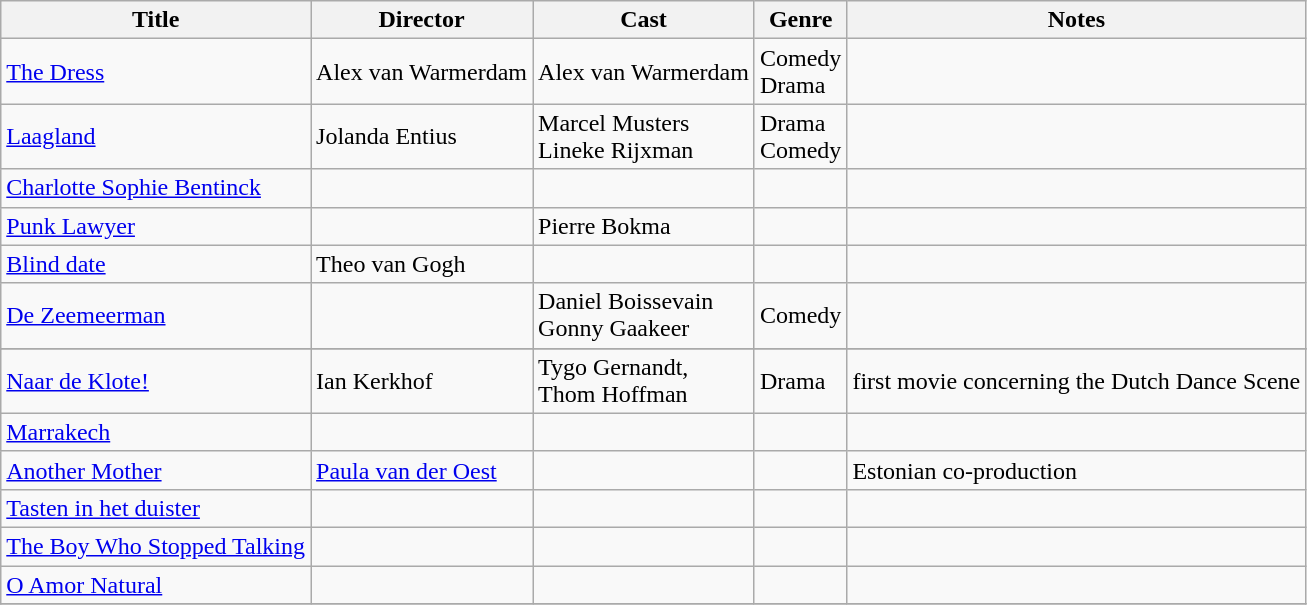<table class="wikitable">
<tr>
<th>Title</th>
<th>Director</th>
<th>Cast</th>
<th>Genre</th>
<th>Notes</th>
</tr>
<tr>
<td><a href='#'>The Dress</a></td>
<td>Alex van Warmerdam</td>
<td>Alex van Warmerdam</td>
<td>Comedy<br>Drama</td>
<td></td>
</tr>
<tr>
<td><a href='#'>Laagland</a></td>
<td>Jolanda Entius</td>
<td>Marcel Musters<br>Lineke Rijxman</td>
<td>Drama<br>Comedy</td>
<td></td>
</tr>
<tr>
<td><a href='#'>Charlotte Sophie Bentinck</a></td>
<td></td>
<td></td>
<td></td>
<td></td>
</tr>
<tr>
<td><a href='#'>Punk Lawyer</a></td>
<td></td>
<td>Pierre Bokma</td>
<td></td>
<td></td>
</tr>
<tr>
<td><a href='#'>Blind date</a></td>
<td>Theo van Gogh</td>
<td></td>
<td></td>
<td></td>
</tr>
<tr>
<td><a href='#'>De Zeemeerman</a></td>
<td></td>
<td>Daniel Boissevain<br>Gonny Gaakeer</td>
<td>Comedy</td>
<td></td>
</tr>
<tr>
</tr>
<tr>
<td><a href='#'>Naar de Klote!</a></td>
<td>Ian Kerkhof</td>
<td>Tygo Gernandt,<br>Thom Hoffman</td>
<td>Drama</td>
<td>first movie concerning the Dutch Dance Scene</td>
</tr>
<tr>
<td><a href='#'>Marrakech</a></td>
<td></td>
<td></td>
<td></td>
<td></td>
</tr>
<tr>
<td><a href='#'>Another Mother</a></td>
<td><a href='#'>Paula van der Oest</a></td>
<td></td>
<td></td>
<td>Estonian co-production</td>
</tr>
<tr>
<td><a href='#'>Tasten in het duister</a></td>
<td></td>
<td></td>
<td></td>
<td></td>
</tr>
<tr>
<td><a href='#'>The Boy Who Stopped Talking</a></td>
<td></td>
<td></td>
<td></td>
<td></td>
</tr>
<tr>
<td><a href='#'>O Amor Natural</a></td>
<td></td>
<td></td>
<td></td>
<td></td>
</tr>
<tr>
</tr>
</table>
